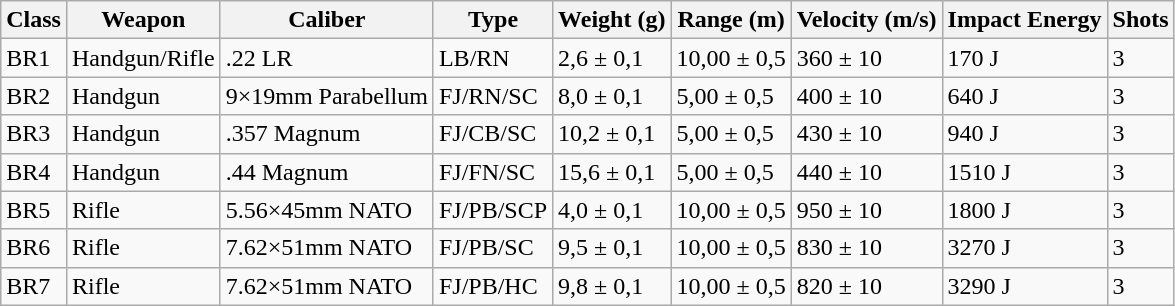<table class="wikitable" border="1">
<tr>
<th>Class</th>
<th>Weapon</th>
<th>Caliber</th>
<th>Type</th>
<th>Weight (g)</th>
<th>Range (m)</th>
<th>Velocity (m/s)</th>
<th>Impact Energy</th>
<th>Shots</th>
</tr>
<tr>
<td>BR1</td>
<td>Handgun/Rifle</td>
<td>.22 LR</td>
<td>LB/RN</td>
<td>2,6 ± 0,1</td>
<td>10,00 ± 0,5</td>
<td>360 ± 10</td>
<td>170 J</td>
<td>3</td>
</tr>
<tr>
<td>BR2</td>
<td>Handgun</td>
<td>9×19mm Parabellum</td>
<td>FJ/RN/SC</td>
<td>8,0 ± 0,1</td>
<td>5,00 ± 0,5</td>
<td>400 ± 10</td>
<td>640 J</td>
<td>3</td>
</tr>
<tr>
<td>BR3</td>
<td>Handgun</td>
<td>.357 Magnum</td>
<td>FJ/CB/SC</td>
<td>10,2 ± 0,1</td>
<td>5,00 ± 0,5</td>
<td>430 ± 10</td>
<td>940 J</td>
<td>3</td>
</tr>
<tr>
<td>BR4</td>
<td>Handgun</td>
<td>.44 Magnum</td>
<td>FJ/FN/SC</td>
<td>15,6 ± 0,1</td>
<td>5,00 ± 0,5</td>
<td>440 ± 10</td>
<td>1510 J</td>
<td>3</td>
</tr>
<tr>
<td>BR5</td>
<td>Rifle</td>
<td>5.56×45mm NATO</td>
<td>FJ/PB/SCP</td>
<td>4,0 ± 0,1</td>
<td>10,00 ± 0,5</td>
<td>950 ± 10</td>
<td>1800 J</td>
<td>3</td>
</tr>
<tr>
<td>BR6</td>
<td>Rifle</td>
<td>7.62×51mm NATO</td>
<td>FJ/PB/SC</td>
<td>9,5 ± 0,1</td>
<td>10,00 ± 0,5</td>
<td>830 ± 10</td>
<td>3270 J</td>
<td>3</td>
</tr>
<tr>
<td>BR7</td>
<td>Rifle</td>
<td>7.62×51mm NATO</td>
<td>FJ/PB/HC</td>
<td>9,8 ± 0,1</td>
<td>10,00 ± 0,5</td>
<td>820 ± 10</td>
<td>3290 J</td>
<td>3</td>
</tr>
</table>
